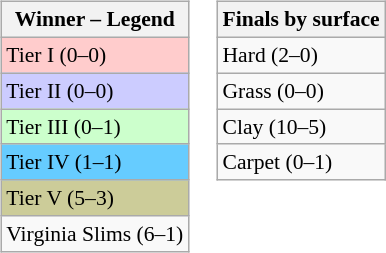<table>
<tr valign=top>
<td><br><table class="wikitable" style=font-size:90%>
<tr>
<th>Winner – Legend</th>
</tr>
<tr>
<td bgcolor=#FFCCCC>Tier I (0–0)</td>
</tr>
<tr>
<td bgcolor=#CCCCFF>Tier II (0–0)</td>
</tr>
<tr>
<td bgcolor=#CCFFCC>Tier III (0–1)</td>
</tr>
<tr>
<td bgcolor=#66CCFF>Tier IV (1–1)</td>
</tr>
<tr>
<td bgcolor=#CCCC99>Tier V (5–3)</td>
</tr>
<tr>
<td>Virginia Slims (6–1)</td>
</tr>
</table>
</td>
<td><br><table class="wikitable" style=font-size:90%>
<tr>
<th>Finals by surface</th>
</tr>
<tr>
<td>Hard (2–0)</td>
</tr>
<tr>
<td>Grass (0–0)</td>
</tr>
<tr>
<td>Clay (10–5)</td>
</tr>
<tr>
<td>Carpet (0–1)</td>
</tr>
</table>
</td>
</tr>
</table>
